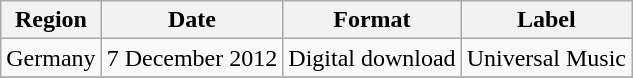<table class=wikitable>
<tr>
<th scope="col">Region</th>
<th scope="col">Date</th>
<th scope="col">Format</th>
<th scope="col">Label</th>
</tr>
<tr>
<td>Germany</td>
<td>7 December 2012</td>
<td>Digital download</td>
<td>Universal Music</td>
</tr>
<tr>
</tr>
</table>
